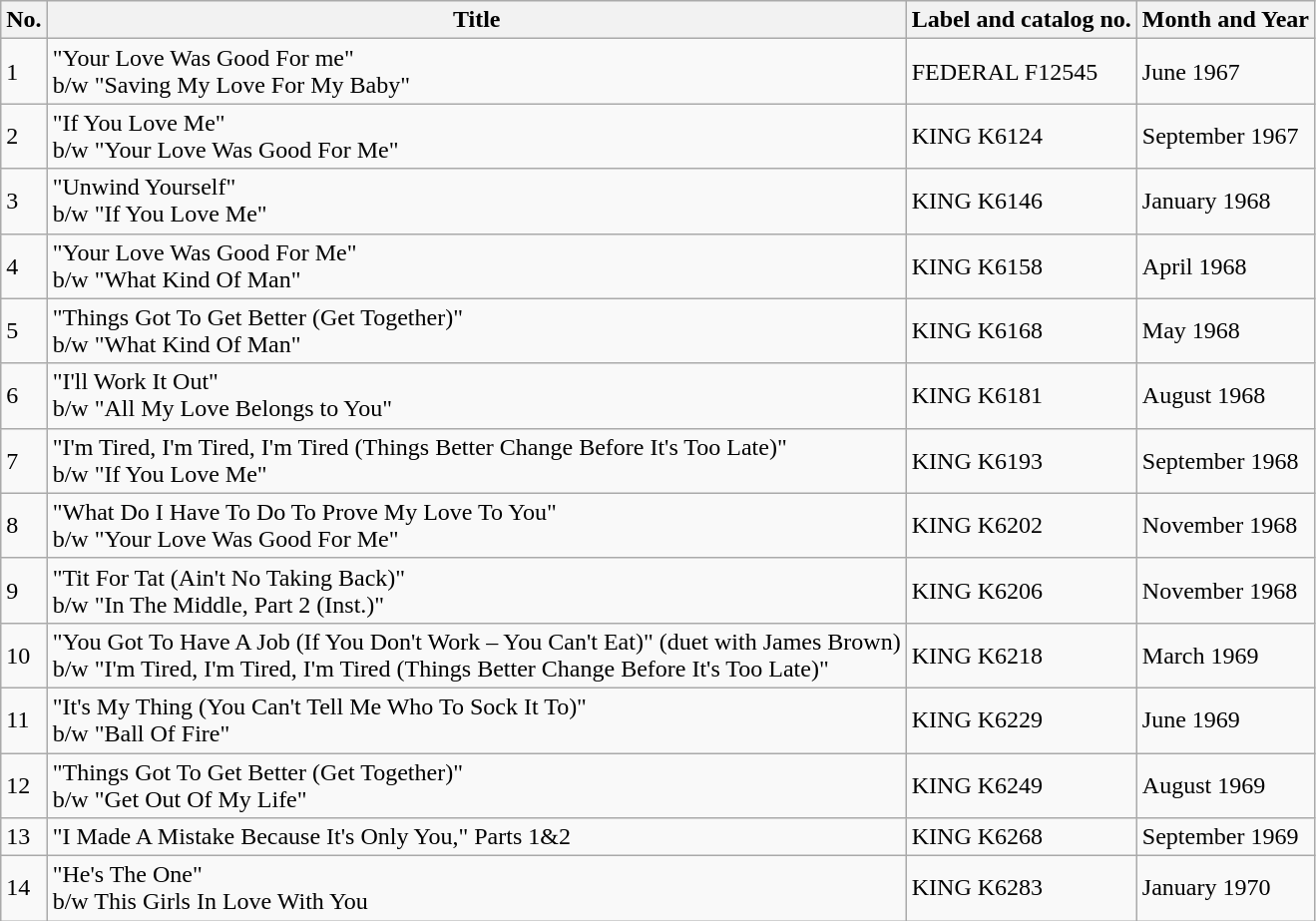<table class="wikitable">
<tr>
<th>No.</th>
<th>Title</th>
<th>Label and catalog no.</th>
<th>Month and Year</th>
</tr>
<tr>
<td>1</td>
<td>"Your Love Was Good For me"<br>b/w "Saving My Love For My Baby"</td>
<td>FEDERAL F12545</td>
<td>June 1967</td>
</tr>
<tr>
<td>2</td>
<td>"If You Love Me"<br>b/w "Your Love Was Good For Me"</td>
<td>KING K6124</td>
<td>September 1967</td>
</tr>
<tr>
<td>3</td>
<td>"Unwind Yourself"<br>b/w "If You Love Me"</td>
<td>KING K6146</td>
<td>January 1968</td>
</tr>
<tr>
<td>4</td>
<td>"Your Love Was Good For Me"<br>b/w "What Kind Of Man"</td>
<td>KING K6158</td>
<td>April 1968</td>
</tr>
<tr>
<td>5</td>
<td>"Things Got To Get Better (Get Together)"<br>b/w "What Kind Of Man"</td>
<td>KING K6168</td>
<td>May 1968</td>
</tr>
<tr>
<td>6</td>
<td>"I'll Work It Out"<br>b/w "All My Love Belongs to You"</td>
<td>KING K6181</td>
<td>August 1968</td>
</tr>
<tr>
<td>7</td>
<td>"I'm Tired, I'm Tired, I'm Tired (Things Better Change Before It's Too Late)"<br>b/w "If You Love Me"</td>
<td>KING K6193</td>
<td>September 1968</td>
</tr>
<tr>
<td>8</td>
<td>"What Do I Have To Do To Prove My Love To You"<br>b/w "Your Love Was Good For Me"</td>
<td>KING K6202</td>
<td>November 1968</td>
</tr>
<tr>
<td>9</td>
<td>"Tit For Tat (Ain't No Taking Back)"<br>b/w "In The Middle, Part 2 (Inst.)"</td>
<td>KING K6206</td>
<td>November 1968</td>
</tr>
<tr>
<td>10</td>
<td>"You Got To Have A Job (If You Don't Work – You Can't Eat)" (duet with James Brown)<br>b/w "I'm Tired, I'm Tired, I'm Tired (Things Better Change Before It's Too Late)"</td>
<td>KING K6218</td>
<td>March 1969</td>
</tr>
<tr>
<td>11</td>
<td>"It's My Thing (You Can't Tell Me Who To Sock It To)"<br>b/w "Ball Of Fire"</td>
<td>KING K6229</td>
<td>June 1969</td>
</tr>
<tr>
<td>12</td>
<td>"Things Got To Get Better (Get Together)"<br>b/w "Get Out Of My Life"</td>
<td>KING K6249</td>
<td>August 1969</td>
</tr>
<tr>
<td>13</td>
<td>"I Made A Mistake Because It's Only You," Parts 1&2</td>
<td>KING K6268</td>
<td>September 1969</td>
</tr>
<tr>
<td>14</td>
<td>"He's The One"<br>b/w This Girls In Love With You</td>
<td>KING K6283</td>
<td>January 1970</td>
</tr>
</table>
